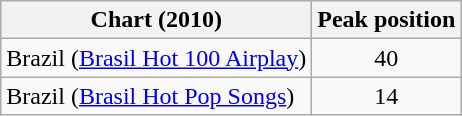<table class="wikitable">
<tr>
<th scope="col">Chart (2010)</th>
<th scope="col">Peak position</th>
</tr>
<tr>
<td>Brazil (<a href='#'>Brasil Hot 100 Airplay</a>)</td>
<td style="text-align:center;">40</td>
</tr>
<tr>
<td>Brazil (<a href='#'>Brasil Hot Pop Songs</a>)</td>
<td style="text-align:center;">14</td>
</tr>
</table>
